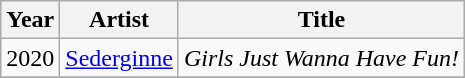<table class="wikitable sortable">
<tr>
<th>Year</th>
<th>Artist</th>
<th>Title</th>
</tr>
<tr>
<td>2020</td>
<td><a href='#'>Sederginne</a></td>
<td><em>Girls Just Wanna Have Fun!</em></td>
</tr>
<tr>
</tr>
</table>
